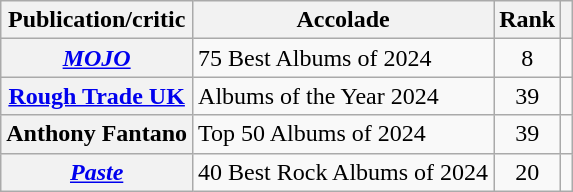<table class="wikitable sortable plainrowheaders">
<tr>
<th scope="col">Publication/critic</th>
<th scope="col">Accolade</th>
<th scope="col">Rank</th>
<th scope="col" class="unsortable"></th>
</tr>
<tr>
<th scope="row"><em><a href='#'>MOJO</a></em></th>
<td>75 Best Albums of 2024</td>
<td style="text-align: center;">8</td>
<td style="text-align: center;"></td>
</tr>
<tr>
<th scope="row"><a href='#'>Rough Trade UK</a></th>
<td>Albums of the Year 2024</td>
<td style="text-align: center;">39</td>
<td style="text-align: center;"></td>
</tr>
<tr>
<th scope="row">Anthony Fantano</th>
<td>Top 50 Albums of 2024</td>
<td style="text-align: center;">39</td>
<td style="text-align: center;"></td>
</tr>
<tr>
<th scope="row"><a href='#'><em>Paste</em></a></th>
<td>40 Best Rock Albums of 2024</td>
<td style="text-align: center;">20</td>
<td style="text-align: center;"></td>
</tr>
</table>
